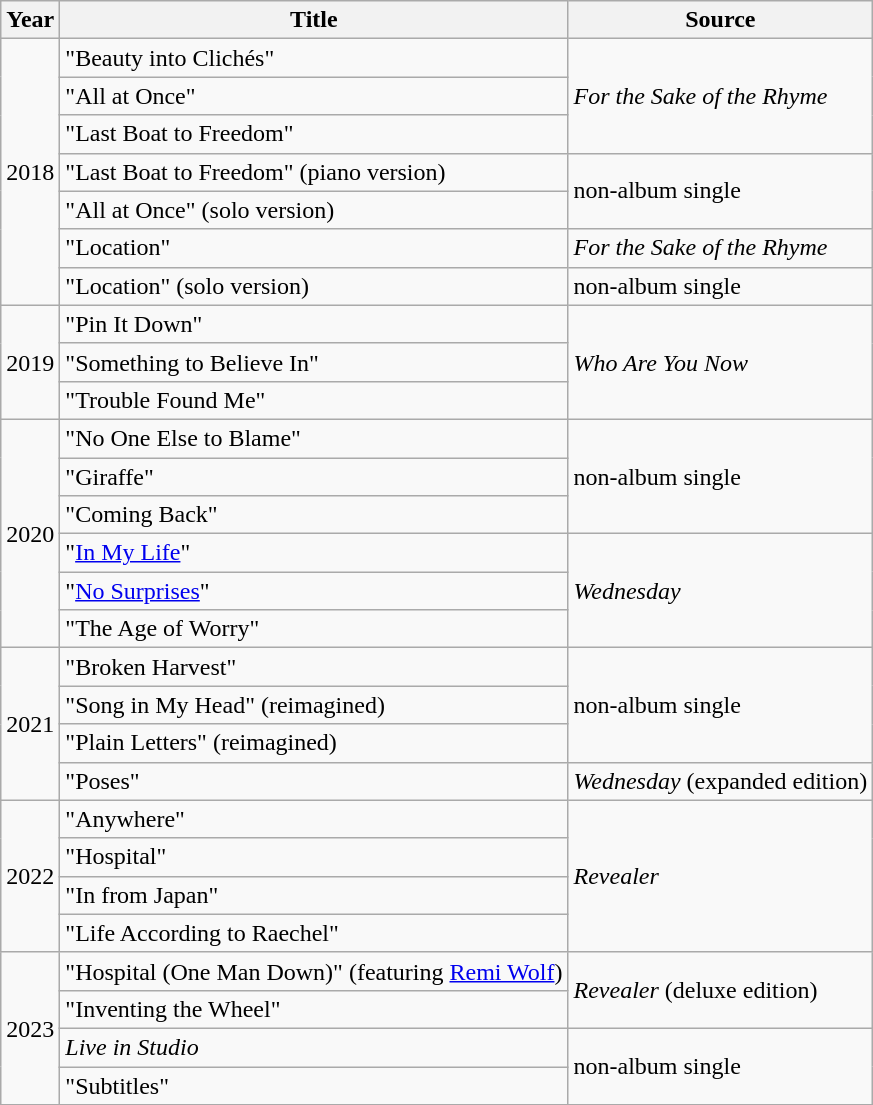<table class="wikitable">
<tr>
<th>Year</th>
<th>Title</th>
<th>Source</th>
</tr>
<tr>
<td rowspan="7">2018</td>
<td>"Beauty into Clichés"</td>
<td rowspan="3"><em>For the Sake of the Rhyme</em></td>
</tr>
<tr>
<td>"All at Once"</td>
</tr>
<tr>
<td>"Last Boat to Freedom"</td>
</tr>
<tr>
<td>"Last Boat to Freedom" (piano version)</td>
<td rowspan="2">non-album single</td>
</tr>
<tr>
<td>"All at Once" (solo version)</td>
</tr>
<tr>
<td>"Location"</td>
<td><em>For the Sake of the Rhyme</em></td>
</tr>
<tr>
<td>"Location" (solo version)</td>
<td>non-album single</td>
</tr>
<tr>
<td rowspan="3">2019</td>
<td>"Pin It Down"</td>
<td rowspan="3"><em>Who Are You Now</em></td>
</tr>
<tr>
<td>"Something to Believe In"</td>
</tr>
<tr>
<td>"Trouble Found Me"</td>
</tr>
<tr>
<td rowspan="6">2020</td>
<td>"No One Else to Blame"</td>
<td rowspan="3">non-album single</td>
</tr>
<tr>
<td>"Giraffe"</td>
</tr>
<tr>
<td>"Coming Back"</td>
</tr>
<tr>
<td>"<a href='#'>In My Life</a>"</td>
<td rowspan="3"><em>Wednesday</em></td>
</tr>
<tr>
<td>"<a href='#'>No Surprises</a>"</td>
</tr>
<tr>
<td>"The Age of Worry"</td>
</tr>
<tr>
<td rowspan="4">2021</td>
<td>"Broken Harvest"</td>
<td rowspan="3">non-album single</td>
</tr>
<tr>
<td>"Song in My Head" (reimagined)</td>
</tr>
<tr>
<td>"Plain Letters" (reimagined)</td>
</tr>
<tr>
<td>"Poses"</td>
<td><em>Wednesday</em> (expanded edition)</td>
</tr>
<tr>
<td rowspan="4">2022</td>
<td>"Anywhere"</td>
<td rowspan="4"><em>Revealer</em></td>
</tr>
<tr>
<td>"Hospital"</td>
</tr>
<tr>
<td>"In from Japan"</td>
</tr>
<tr>
<td>"Life According to Raechel"</td>
</tr>
<tr>
<td rowspan="4">2023</td>
<td>"Hospital (One Man Down)" (featuring <a href='#'>Remi Wolf</a>)</td>
<td rowspan="2"><em>Revealer</em> (deluxe edition)</td>
</tr>
<tr>
<td>"Inventing the Wheel"</td>
</tr>
<tr>
<td><em>Live in Studio</em></td>
<td rowspan="2">non-album single</td>
</tr>
<tr>
<td>"Subtitles"</td>
</tr>
<tr>
</tr>
</table>
